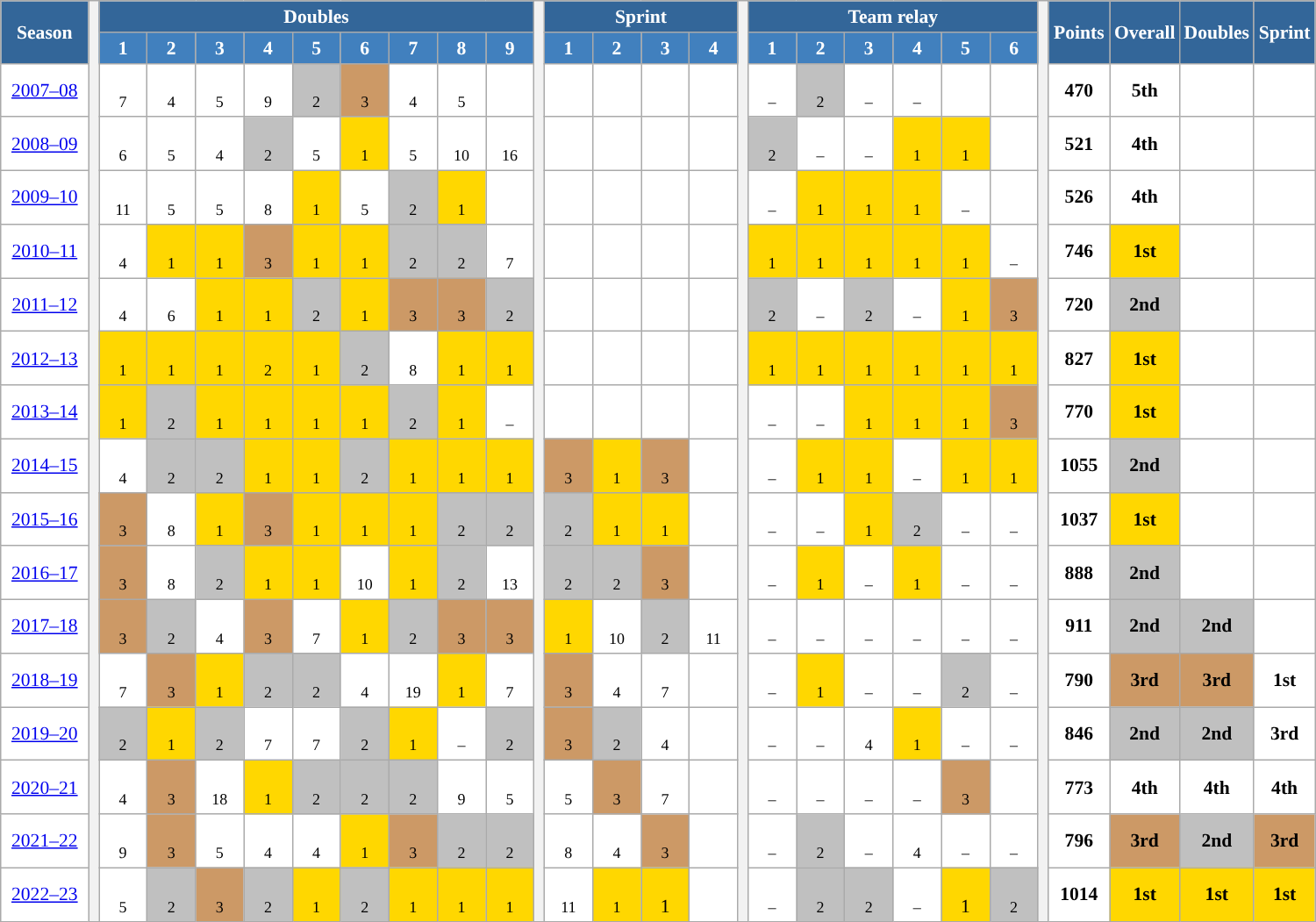<table class="wikitable" style="font-size:90%; text-align:center; border:grey solid 1px; border-collapse:collapse; background:#ffffff;">
<tr>
<th rowspan="2" style="background-color:#369; color:white; width:60px">Season</th>
<th rowspan="20" width="1px"></th>
<th colspan="9" style="background-color:#369; color:white;">Doubles</th>
<th rowspan="20" width="1px"></th>
<th colspan="4" style="background-color:#369; color:white;">Sprint</th>
<th rowspan="20" width="1px"></th>
<th colspan="6" style="background-color:#369; color:white;">Team relay</th>
<th rowspan="20" width="1px"></th>
<th rowspan="2" style="background-color:#369; color:white; width:40px">Points</th>
<th rowspan="2" style="background-color:#369; color:white; width:40px">Overall</th>
<th rowspan="2" style="background-color:#369; color:white; width:40px">Doubles</th>
<th rowspan="2" style="background-color:#369; color:white; width:40px">Sprint</th>
</tr>
<tr>
<th style="background-color:#4180be; color:white; width:30px">1</th>
<th style="background-color:#4180be; color:white; width:30px">2</th>
<th style="background-color:#4180be; color:white; width:30px">3</th>
<th style="background-color:#4180be; color:white; width:30px">4</th>
<th style="background-color:#4180be; color:white; width:30px">5</th>
<th style="background-color:#4180be; color:white; width:30px">6</th>
<th style="background-color:#4180be; color:white; width:30px">7</th>
<th style="background-color:#4180be; color:white; width:30px">8</th>
<th style="background-color:#4180be; color:white; width:30px">9</th>
<th style="background-color:#4180be; color:white; width:30px">1</th>
<th style="background-color:#4180be; color:white; width:30px">2</th>
<th style="background-color:#4180be; color:white; width:30px">3</th>
<th style="background-color:#4180be; color:white; width:30px">4</th>
<th style="background-color:#4180be; color:white; width:30px">1</th>
<th style="background-color:#4180be; color:white; width:30px">2</th>
<th style="background-color:#4180be; color:white; width:30px">3</th>
<th style="background-color:#4180be; color:white; width:30px">4</th>
<th style="background-color:#4180be; color:white; width:30px">5</th>
<th style="background-color:#4180be; color:white; width:30px">6</th>
</tr>
<tr>
<td><a href='#'>2007–08</a></td>
<td><br><small>7</small></td>
<td><br><small>4</small></td>
<td><br><small>5</small></td>
<td><br><small>9</small></td>
<td style="background:silver;"><br><small>2</small></td>
<td style="background:#cc9966;"><br><small>3</small></td>
<td><br><small>4</small></td>
<td><br><small>5</small></td>
<td></td>
<td></td>
<td></td>
<td></td>
<td></td>
<td><br><small>–</small></td>
<td style="background:silver;"><br><small>2</small></td>
<td><br><small>–</small></td>
<td><br><small>–</small></td>
<td></td>
<td></td>
<td><strong>470</strong></td>
<td><strong>5th</strong></td>
<td></td>
<td></td>
</tr>
<tr>
<td><a href='#'>2008–09</a></td>
<td><br><small>6</small></td>
<td><br><small>5</small></td>
<td><br><small>4</small></td>
<td style="background:silver;"><br><small>2</small></td>
<td><br><small>5</small></td>
<td style="background:gold;"><br><small>1</small></td>
<td><br><small>5</small></td>
<td><br><small>10</small></td>
<td><br><small>16</small></td>
<td></td>
<td></td>
<td></td>
<td></td>
<td style="background:silver;"><br><small>2</small></td>
<td><br><small>–</small></td>
<td><br><small>–</small></td>
<td style="background:gold;"><br><small>1</small></td>
<td style="background:gold;"><br><small>1</small></td>
<td></td>
<td><strong>521</strong></td>
<td><strong>4th</strong></td>
<td></td>
<td></td>
</tr>
<tr>
<td><a href='#'>2009–10</a></td>
<td><br><small>11</small></td>
<td><br><small>5</small></td>
<td><br><small>5</small></td>
<td><br><small>8</small></td>
<td style="background:gold;"><br><small>1</small></td>
<td><br><small>5</small></td>
<td style="background:silver;"><br><small>2</small></td>
<td style="background:gold;"><br><small>1</small></td>
<td></td>
<td></td>
<td></td>
<td></td>
<td></td>
<td><br><small>–</small></td>
<td style="background:gold;"><br><small>1</small></td>
<td style="background:gold;"><br><small>1</small></td>
<td style="background:gold;"><br><small>1</small></td>
<td><br><small>–</small></td>
<td></td>
<td><strong>526</strong></td>
<td><strong>4th</strong></td>
<td></td>
<td></td>
</tr>
<tr>
<td><a href='#'>2010–11</a></td>
<td><br><small>4</small></td>
<td style="background:gold;"><br><small>1</small></td>
<td style="background:gold;"><br><small>1</small></td>
<td style="background:#cc9966;"><br><small>3</small></td>
<td style="background:gold;"><br><small>1</small></td>
<td style="background:gold;"><br><small>1</small></td>
<td style="background:silver;"><br><small>2</small></td>
<td style="background:silver;"><br><small>2</small></td>
<td><br><small>7</small></td>
<td></td>
<td></td>
<td></td>
<td></td>
<td style="background:gold;"><br><small>1</small></td>
<td style="background:gold;"><br><small>1</small></td>
<td style="background:gold;"><br><small>1</small></td>
<td style="background:gold;"><br><small>1</small></td>
<td style="background:gold;"><br><small>1</small></td>
<td><br><small>–</small></td>
<td><strong>746</strong></td>
<td style="background:gold;"><strong>1st</strong></td>
<td></td>
<td></td>
</tr>
<tr>
<td><a href='#'>2011–12</a></td>
<td><br><small>4</small></td>
<td><br><small>6</small></td>
<td style="background:gold;"><br><small>1</small></td>
<td style="background:gold;"><br><small>1</small></td>
<td style="background:silver;"><br><small>2</small></td>
<td style="background:gold;"><br><small>1</small></td>
<td style="background:#cc9966;"><br><small>3</small></td>
<td style="background:#cc9966;"><br><small>3</small></td>
<td style="background:silver;"><br><small>2</small></td>
<td></td>
<td></td>
<td></td>
<td></td>
<td style="background:silver;"><br><small>2</small></td>
<td><br><small>–</small></td>
<td style="background:silver;"><br><small>2</small></td>
<td><br><small>–</small></td>
<td style="background:gold;"><br><small>1</small></td>
<td style="background:#CC9966;"><br><small>3</small></td>
<td><strong>720</strong></td>
<td style="background:silver;"><strong>2nd</strong></td>
<td></td>
<td></td>
</tr>
<tr>
<td><a href='#'>2012–13</a></td>
<td style="background:gold;"><br><small>1</small></td>
<td style="background:gold;"><br><small>1</small></td>
<td style="background:gold;"><br><small>1</small></td>
<td style="background:gold;"><br><small>2</small></td>
<td style="background:gold;"><br><small>1</small></td>
<td style="background:silver;"><br><small>2</small></td>
<td><br><small>8</small></td>
<td style="background:gold;"><br><small>1</small></td>
<td style="background:gold;"><br><small>1</small></td>
<td></td>
<td></td>
<td></td>
<td></td>
<td style="background:gold;"><br><small>1</small></td>
<td style="background:gold;"><br><small>1</small></td>
<td style="background:gold;"><br><small>1</small></td>
<td style="background:gold;"><br><small>1</small></td>
<td style="background:gold;"><br><small>1</small></td>
<td style="background:gold;"><br><small>1</small></td>
<td><strong>827</strong></td>
<td style="background:gold;"><strong>1st</strong></td>
<td></td>
<td></td>
</tr>
<tr>
<td><a href='#'>2013–14</a></td>
<td style="background:gold;"><br><small>1</small></td>
<td style="background:silver;"><br><small>2</small></td>
<td style="background:gold;"><br><small>1</small></td>
<td style="background:gold;"><br><small>1</small></td>
<td style="background:gold;"><br><small>1</small></td>
<td style="background:gold;"><br><small>1</small></td>
<td style="background:silver;"><br><small>2</small></td>
<td style="background:gold;"><br><small>1</small></td>
<td><br><small>–</small></td>
<td></td>
<td></td>
<td></td>
<td></td>
<td><br><small>–</small></td>
<td><br><small>–</small></td>
<td style="background:gold;"><br><small>1</small></td>
<td style="background:gold;"><br><small>1</small></td>
<td style="background:gold;"><br><small>1</small></td>
<td style="background:#CC9966;"><br><small>3</small></td>
<td><strong>770</strong></td>
<td style="background:gold;"><strong>1st</strong></td>
<td></td>
<td></td>
</tr>
<tr>
<td><a href='#'>2014–15</a></td>
<td><br><small>4</small></td>
<td style="background:silver;"><br><small>2</small></td>
<td style="background:silver;"><br><small>2</small></td>
<td style="background:gold;"><br><small>1</small></td>
<td style="background:gold;"><br><small>1</small></td>
<td style="background:silver;"><br><small>2</small></td>
<td style="background:gold;"><br><small>1</small></td>
<td style="background:gold;"><br><small>1</small></td>
<td style="background:gold;"><br><small>1</small></td>
<td style="background:#CC9966;"><br><small>3</small></td>
<td style="background:gold;"><br><small>1</small></td>
<td style="background:#CC9966;"><br><small>3</small></td>
<td></td>
<td><br><small>–</small></td>
<td style="background:gold;"><br><small>1</small></td>
<td style="background:gold;"><br><small>1</small></td>
<td><br><small>–</small></td>
<td style="background:gold;"><br><small>1</small></td>
<td style="background:gold;"><br><small>1</small></td>
<td><strong>1055</strong></td>
<td style="background:silver;"><strong>2nd</strong></td>
<td></td>
<td></td>
</tr>
<tr>
<td><a href='#'>2015–16</a></td>
<td style="background:#CC9966;"><br><small>3</small></td>
<td><br><small>8</small></td>
<td style="background:gold;"><br><small>1</small></td>
<td style="background:#CC9966"><br><small>3</small></td>
<td style="background:gold;"><br><small>1</small></td>
<td style="background:gold;"><br><small>1</small></td>
<td style="background:gold;"><br><small>1</small></td>
<td style="background:silver;"><br><small>2</small></td>
<td style="background:silver;"><br><small>2</small></td>
<td style="background:silver;"><br><small>2</small></td>
<td style="background:gold;"><br><small>1</small></td>
<td style="background:gold;"><br><small>1</small></td>
<td></td>
<td><br><small>–</small></td>
<td><br><small>–</small></td>
<td style="background:gold;"><br><small>1</small></td>
<td style="background:silver;"><br><small>2</small></td>
<td><br><small>–</small></td>
<td><br><small>–</small></td>
<td><strong>1037</strong></td>
<td style="background:gold;"><strong>1st</strong></td>
<td></td>
<td></td>
</tr>
<tr>
<td><a href='#'>2016–17</a></td>
<td style="background:#CC9966;"><br><small>3</small></td>
<td><br><small>8</small></td>
<td style="background:silver;"><br><small>2</small></td>
<td style="background:gold;"><br><small>1</small></td>
<td style="background:gold;"><br><small>1</small></td>
<td><br><small>10</small></td>
<td style="background:gold;"><br><small>1</small></td>
<td style="background:silver;"><br><small>2</small></td>
<td><br><small>13</small></td>
<td style="background:silver;"><br><small>2</small></td>
<td style="background:silver;"><br><small>2</small></td>
<td style="background:#CC9966;"><br><small>3</small></td>
<td></td>
<td><br><small>–</small></td>
<td style="background:gold;"><br><small>1</small></td>
<td><br><small>–</small></td>
<td style="background:gold;"><br><small>1</small></td>
<td><br><small>–</small></td>
<td><br><small>–</small></td>
<td><strong>888</strong></td>
<td style="background:silver;"><strong>2nd</strong></td>
<td></td>
<td></td>
</tr>
<tr>
<td><a href='#'>2017–18</a></td>
<td style="background:#CC9966;"><br><small>3</small></td>
<td style="background:silver;"><br><small>2</small></td>
<td><br><small>4</small></td>
<td style="background:#CC9966;"><br><small>3</small></td>
<td><br><small>7</small></td>
<td style="background:gold;"><br><small>1</small></td>
<td style="background:silver;"><br><small>2</small></td>
<td style="background:#cc9966;"><br><small>3</small></td>
<td style="background:#cc9966;"><br><small>3</small></td>
<td style="background:gold;"><br><small>1</small></td>
<td><br><small>10</small></td>
<td style="background:silver;"><br><small>2</small></td>
<td><br><small>11</small></td>
<td><br><small>–</small></td>
<td><br><small>–</small></td>
<td><br><small>–</small></td>
<td><br><small>–</small></td>
<td><br><small>–</small></td>
<td><br><small>–</small></td>
<td><strong>911</strong></td>
<td style="background:silver;"><strong>2nd</strong></td>
<td style="background:silver;"><strong>2nd</strong></td>
<td></td>
</tr>
<tr>
<td><a href='#'>2018–19</a></td>
<td><br><small>7</small></td>
<td style="background:#cc9966;"><br><small>3</small></td>
<td style="background:gold;"><br><small>1</small></td>
<td style="background:silver;"><br><small>2</small></td>
<td style="background:silver;"><br><small>2</small></td>
<td><br><small>4</small></td>
<td><br><small>19</small></td>
<td style="background:gold;"><br><small>1</small></td>
<td><br><small>7</small></td>
<td style="background:#cc9966;"><br><small>3</small></td>
<td><br><small>4</small></td>
<td><br><small>7</small></td>
<td></td>
<td><br><small>–</small></td>
<td style="background:gold;"><br><small>1</small></td>
<td><br><small>–</small></td>
<td><br><small>–</small></td>
<td style="background:silver;"><br><small>2</small></td>
<td><br><small>–</small></td>
<td><strong>790</strong></td>
<td style="background:#cc9966;"><strong>3rd</strong></td>
<td style="background:#cc9966;"><strong>3rd</strong></td>
<td><strong>1st</strong></td>
</tr>
<tr>
<td><a href='#'>2019–20</a></td>
<td style="background:silver;"><br><small>2</small></td>
<td style="background:gold;"><br><small>1</small></td>
<td style="background:silver;"><br><small>2</small></td>
<td><br><small>7</small></td>
<td><br><small>7</small></td>
<td style="background:silver;"><br><small>2</small></td>
<td style="background:gold;"><br><small>1</small></td>
<td><br><small>–</small></td>
<td style="background:silver;"><br><small>2</small></td>
<td style="background:#cc9966;"><br><small>3</small></td>
<td style="background:silver;"><br><small>2</small></td>
<td><br><small>4</small></td>
<td></td>
<td><br><small>–</small></td>
<td><br><small>–</small></td>
<td><br><small>4</small></td>
<td style="background:gold;"><br><small>1</small></td>
<td><br><small>–</small></td>
<td><br><small>–</small></td>
<td><strong>846</strong></td>
<td style="background:silver;"><strong>2nd</strong></td>
<td style="background:silver;"><strong>2nd</strong></td>
<td><strong>3rd</strong></td>
</tr>
<tr>
<td><a href='#'>2020–21</a></td>
<td><br><small>4</small></td>
<td style="background:#cc9966;"><br><small>3</small></td>
<td><br><small>18</small></td>
<td style="background:gold;"><br><small>1</small></td>
<td style="background:silver;"><br><small>2</small></td>
<td style="background:silver;"><br><small>2</small></td>
<td style="background:silver;"><br><small>2</small></td>
<td><br><small>9</small></td>
<td><br><small>5</small></td>
<td><br><small>5</small></td>
<td style="background:#cc9966;"><br><small>3</small></td>
<td><br><small>7</small></td>
<td></td>
<td><br><small>–</small></td>
<td><br><small>–</small></td>
<td><br><small>–</small></td>
<td><br><small>–</small></td>
<td style="background:#cc9966;"><br><small>3</small></td>
<td><br><small></small></td>
<td><strong>773</strong></td>
<td><strong>4th</strong></td>
<td><strong>4th</strong></td>
<td><strong>4th</strong></td>
</tr>
<tr>
<td><a href='#'>2021–22</a></td>
<td><br><small>9</small></td>
<td style="background:#cc9966;"><br><small>3</small></td>
<td><br><small>5</small></td>
<td><br><small>4</small></td>
<td><br><small>4</small></td>
<td style="background:gold;"><br><small>1</small></td>
<td style="background:#cc9966;"><br><small>3</small></td>
<td style="background:silver;"><br><small>2</small></td>
<td style="background:silver;"><br><small>2</small></td>
<td><br><small>8</small></td>
<td><br><small>4</small></td>
<td style="background:#cc9966;"><br><small>3</small></td>
<td></td>
<td><br><small>–</small></td>
<td style="background:silver;"><br><small>2</small></td>
<td><br><small>–</small></td>
<td><br><small>4</small></td>
<td><br><small>–</small></td>
<td><br><small>–</small></td>
<td><strong>796</strong></td>
<td style="background:#cc9966;"><strong>3rd</strong></td>
<td style="background:silver;"><strong>2nd</strong></td>
<td style="background:#cc9966;"><strong>3rd</strong></td>
</tr>
<tr>
<td><a href='#'>2022–23</a></td>
<td><br><small>5</small></td>
<td style="background:silver;"><br><small>2</small></td>
<td style="background:#cc9966;"><br><small>3</small></td>
<td style="background:silver;"><br><small>2</small></td>
<td style="background:gold;"><br><small>1</small></td>
<td style="background:silver;"><br><small>2</small></td>
<td style="background:gold;"><br><small>1</small></td>
<td style="background:gold;"><br><small>1</small></td>
<td style="background:gold;"><br><small>1</small></td>
<td><br><small>11</small></td>
<td style="background:gold;"><br><small>1</small></td>
<td style="background:gold;"><br>1<small> </small></td>
<td></td>
<td><br><small>–</small></td>
<td style="background:silver;"><br><small>2</small></td>
<td style="background:silver;"><br><small>2</small></td>
<td><br><small>–</small></td>
<td style="background:gold;"><br>1<small> </small></td>
<td style="background:silver;"><br><small>2</small></td>
<td><strong>1014</strong></td>
<td style="background:gold;"><strong>1st</strong></td>
<td style="background:gold;"><strong>1st</strong></td>
<td style="background:gold;"><strong>1st</strong></td>
</tr>
</table>
